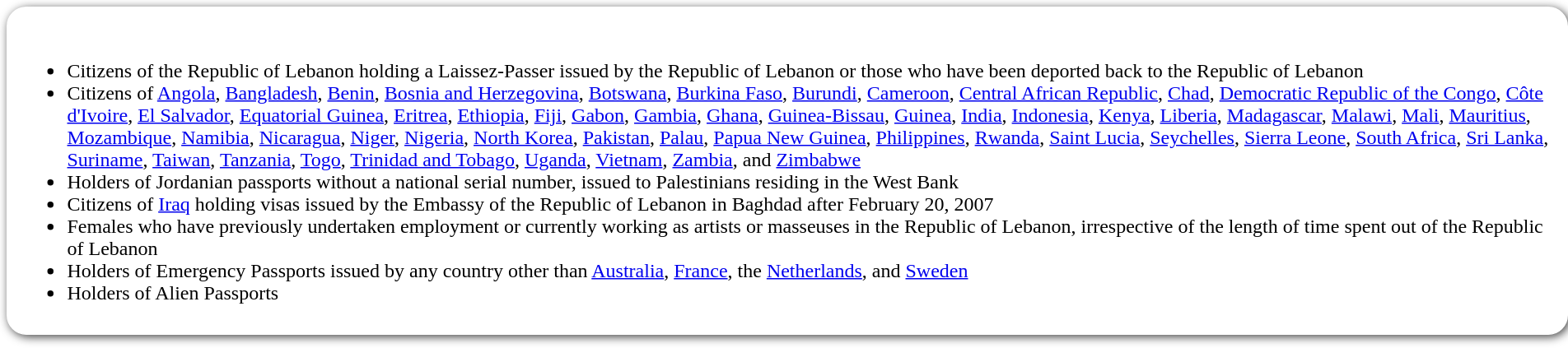<table style=" border-radius:1em; box-shadow: 0.1em 0.1em 0.5em rgba(0,0,0,0.75); background-color: white; border: 1px solid white; padding: 5px;">
<tr style="vertical-align:top;">
<td><br><ul><li>Citizens of the Republic of Lebanon holding a Laissez-Passer issued by the Republic of Lebanon or those who have been deported back to the Republic of Lebanon</li><li>Citizens of <a href='#'>Angola</a>, <a href='#'>Bangladesh</a>, <a href='#'>Benin</a>, <a href='#'>Bosnia and Herzegovina</a>, <a href='#'>Botswana</a>, <a href='#'>Burkina Faso</a>, <a href='#'>Burundi</a>, <a href='#'>Cameroon</a>, <a href='#'>Central African Republic</a>, <a href='#'>Chad</a>, <a href='#'>Democratic Republic of the Congo</a>, <a href='#'>Côte d'Ivoire</a>, <a href='#'>El Salvador</a>, <a href='#'>Equatorial Guinea</a>, <a href='#'>Eritrea</a>, <a href='#'>Ethiopia</a>, <a href='#'>Fiji</a>, <a href='#'>Gabon</a>, <a href='#'>Gambia</a>, <a href='#'>Ghana</a>, <a href='#'>Guinea-Bissau</a>, <a href='#'>Guinea</a>, <a href='#'>India</a>, <a href='#'>Indonesia</a>, <a href='#'>Kenya</a>, <a href='#'>Liberia</a>, <a href='#'>Madagascar</a>, <a href='#'>Malawi</a>, <a href='#'>Mali</a>, <a href='#'>Mauritius</a>, <a href='#'>Mozambique</a>, <a href='#'>Namibia</a>, <a href='#'>Nicaragua</a>, <a href='#'>Niger</a>, <a href='#'>Nigeria</a>, <a href='#'>North Korea</a>, <a href='#'>Pakistan</a>, <a href='#'>Palau</a>, <a href='#'>Papua New Guinea</a>, <a href='#'>Philippines</a>, <a href='#'>Rwanda</a>, <a href='#'>Saint Lucia</a>, <a href='#'>Seychelles</a>, <a href='#'>Sierra Leone</a>, <a href='#'>South Africa</a>, <a href='#'>Sri Lanka</a>, <a href='#'>Suriname</a>, <a href='#'>Taiwan</a>, <a href='#'>Tanzania</a>, <a href='#'>Togo</a>, <a href='#'>Trinidad and Tobago</a>, <a href='#'>Uganda</a>, <a href='#'>Vietnam</a>, <a href='#'>Zambia</a>, and <a href='#'>Zimbabwe</a></li><li>Holders of Jordanian passports without a national serial number, issued to Palestinians residing in the West Bank</li><li>Citizens of <a href='#'>Iraq</a> holding visas issued by the Embassy of the Republic of Lebanon in Baghdad after February 20, 2007</li><li>Females who have previously undertaken employment or currently working as artists or masseuses in the Republic of Lebanon, irrespective of the length of time spent out of the Republic of Lebanon</li><li>Holders of Emergency Passports issued by any country other than <a href='#'>Australia</a>, <a href='#'>France</a>, the <a href='#'>Netherlands</a>,  and <a href='#'>Sweden</a></li><li>Holders of Alien Passports</li></ul></td>
</tr>
</table>
